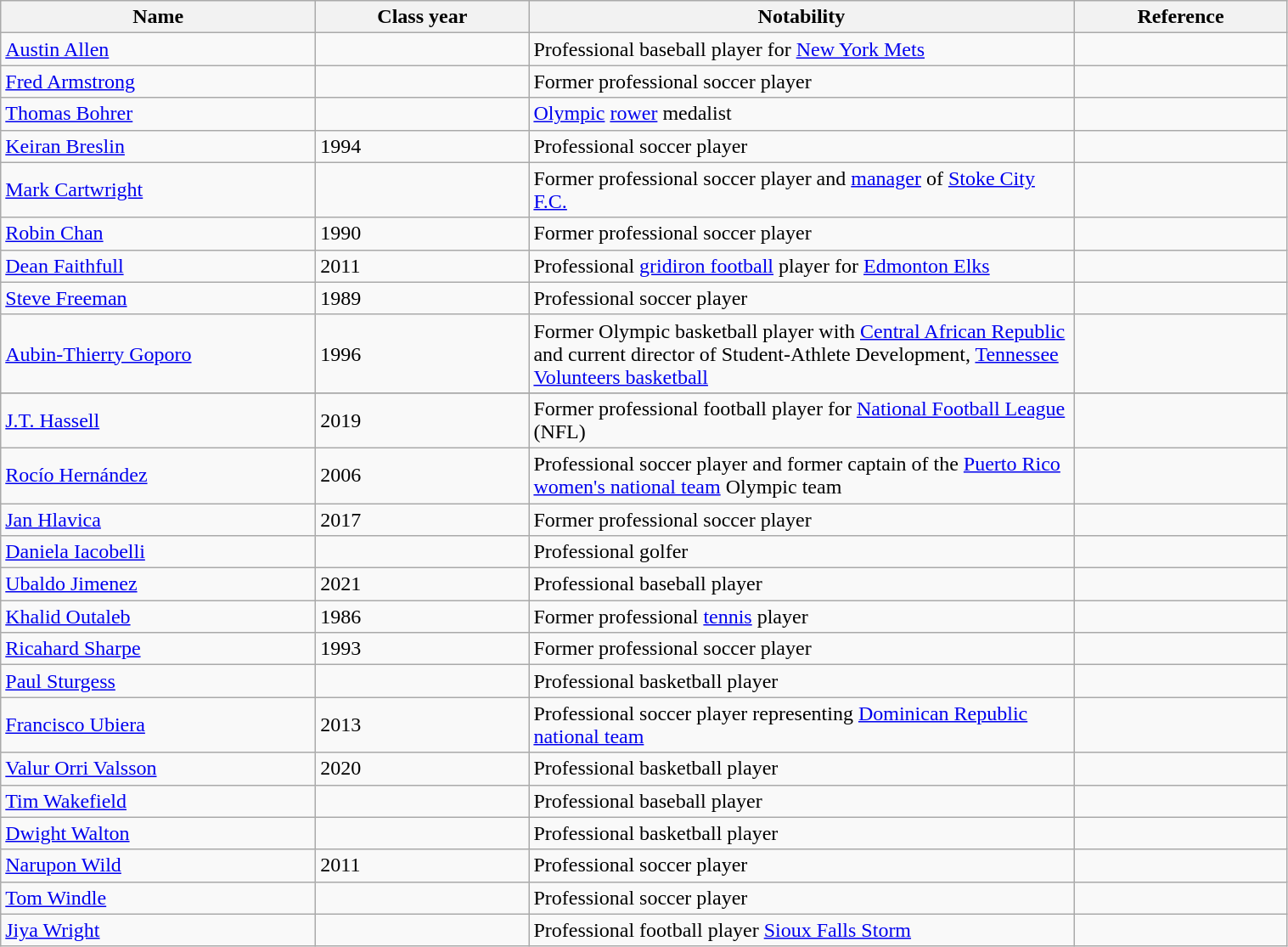<table class="wikitable sortable" style="width: 80%;">
<tr valign="top">
<th style="width: 15em;">Name</th>
<th style="width: 10em;">Class year</th>
<th>Notability</th>
<th class="unsortable"  style="width: 10em;">Reference</th>
</tr>
<tr>
<td><a href='#'>Austin Allen</a></td>
<td></td>
<td>Professional baseball player for <a href='#'>New York Mets</a></td>
<td></td>
</tr>
<tr>
<td><a href='#'>Fred Armstrong</a></td>
<td></td>
<td>Former professional soccer player</td>
<td></td>
</tr>
<tr>
<td><a href='#'>Thomas Bohrer</a></td>
<td></td>
<td><a href='#'>Olympic</a> <a href='#'>rower</a> medalist</td>
<td></td>
</tr>
<tr>
<td><a href='#'>Keiran Breslin</a></td>
<td>1994</td>
<td>Professional soccer player</td>
<td></td>
</tr>
<tr>
<td><a href='#'>Mark Cartwright</a></td>
<td></td>
<td>Former professional soccer player and <a href='#'>manager</a> of <a href='#'>Stoke City F.C.</a></td>
<td></td>
</tr>
<tr>
<td><a href='#'>Robin Chan</a></td>
<td>1990</td>
<td>Former professional soccer player</td>
<td></td>
</tr>
<tr>
<td><a href='#'>Dean Faithfull</a></td>
<td>2011</td>
<td>Professional <a href='#'>gridiron football</a> player for <a href='#'>Edmonton Elks</a></td>
<td></td>
</tr>
<tr>
<td><a href='#'>Steve Freeman</a></td>
<td>1989</td>
<td>Professional soccer player</td>
<td></td>
</tr>
<tr>
<td><a href='#'>Aubin-Thierry Goporo</a></td>
<td>1996</td>
<td>Former Olympic basketball player with <a href='#'>Central African Republic</a> and current director of Student-Athlete Development, <a href='#'>Tennessee Volunteers basketball</a></td>
<td></td>
</tr>
<tr>
</tr>
<tr>
<td><a href='#'>J.T. Hassell</a></td>
<td>2019</td>
<td>Former professional football player for <a href='#'>National Football League</a> (NFL)</td>
<td></td>
</tr>
<tr>
<td><a href='#'>Rocío Hernández</a></td>
<td>2006</td>
<td>Professional soccer player and former captain of the <a href='#'>Puerto Rico women's national team</a> Olympic team</td>
<td></td>
</tr>
<tr>
<td><a href='#'>Jan Hlavica</a></td>
<td>2017</td>
<td>Former professional soccer player</td>
<td></td>
</tr>
<tr>
<td><a href='#'>Daniela Iacobelli</a></td>
<td></td>
<td>Professional golfer</td>
<td></td>
</tr>
<tr>
<td><a href='#'>Ubaldo Jimenez</a></td>
<td>2021</td>
<td>Professional baseball player</td>
<td></td>
</tr>
<tr>
<td><a href='#'>Khalid Outaleb</a></td>
<td>1986</td>
<td>Former professional <a href='#'>tennis</a> player</td>
<td></td>
</tr>
<tr>
<td><a href='#'>Ricahard Sharpe</a></td>
<td>1993</td>
<td>Former professional soccer player</td>
<td></td>
</tr>
<tr>
<td><a href='#'>Paul Sturgess</a></td>
<td></td>
<td>Professional basketball player</td>
<td></td>
</tr>
<tr>
<td><a href='#'>Francisco Ubiera</a></td>
<td>2013</td>
<td>Professional soccer player representing <a href='#'>Dominican Republic national team</a></td>
<td></td>
</tr>
<tr>
<td><a href='#'>Valur Orri Valsson</a></td>
<td>2020</td>
<td>Professional basketball player</td>
<td></td>
</tr>
<tr>
<td><a href='#'>Tim Wakefield</a></td>
<td></td>
<td>Professional baseball player</td>
<td></td>
</tr>
<tr>
<td><a href='#'>Dwight Walton</a></td>
<td></td>
<td>Professional basketball player</td>
<td></td>
</tr>
<tr>
<td><a href='#'>Narupon Wild</a></td>
<td>2011</td>
<td>Professional soccer player</td>
<td></td>
</tr>
<tr>
<td><a href='#'>Tom Windle</a></td>
<td></td>
<td>Professional soccer player</td>
<td></td>
</tr>
<tr>
<td><a href='#'>Jiya Wright</a></td>
<td></td>
<td>Professional football player <a href='#'>Sioux Falls Storm</a></td>
<td></td>
</tr>
</table>
